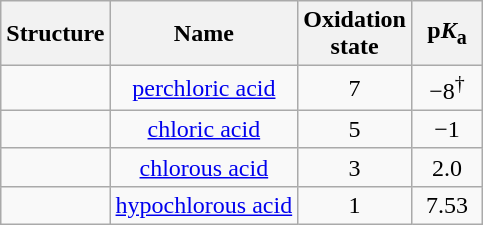<table class="wikitable" style="text-align: center; border:1">
<tr>
<th>Structure</th>
<th>Name</th>
<th>Oxidation<br> state</th>
<th>p<em>K</em><sub>a</sub></th>
</tr>
<tr align="center">
<td></td>
<td><a href='#'>perchloric acid</a></td>
<td>7</td>
<td style="width: 30pt;">−8<sup>†</sup></td>
</tr>
<tr align="center">
<td></td>
<td><a href='#'>chloric acid</a></td>
<td>5</td>
<td>−1</td>
</tr>
<tr align="center">
<td></td>
<td><a href='#'>chlorous acid</a></td>
<td>3</td>
<td>2.0</td>
</tr>
<tr align="center">
<td></td>
<td><a href='#'>hypochlorous acid</a></td>
<td>1</td>
<td>7.53</td>
</tr>
</table>
